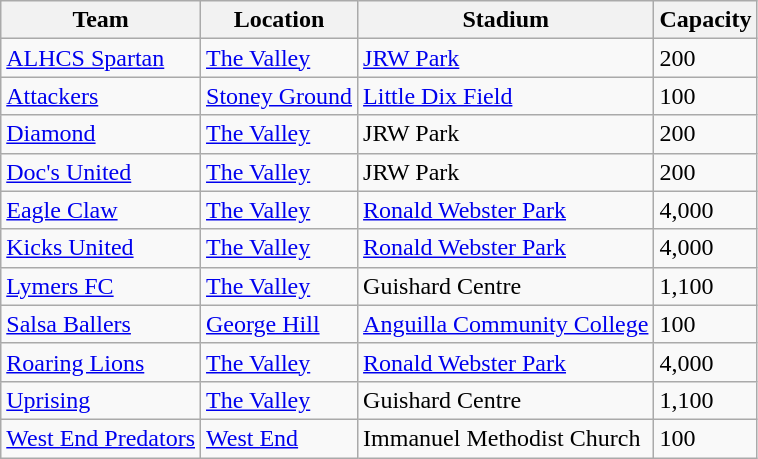<table class="wikitable sortable">
<tr>
<th>Team</th>
<th>Location</th>
<th>Stadium</th>
<th>Capacity</th>
</tr>
<tr>
<td><a href='#'>ALHCS Spartan</a></td>
<td><a href='#'>The Valley</a></td>
<td><a href='#'>JRW Park</a></td>
<td>200</td>
</tr>
<tr>
<td><a href='#'>Attackers</a></td>
<td><a href='#'>Stoney Ground</a></td>
<td><a href='#'>Little Dix Field</a></td>
<td>100</td>
</tr>
<tr>
<td><a href='#'>Diamond</a></td>
<td><a href='#'>The Valley</a></td>
<td>JRW Park</td>
<td>200</td>
</tr>
<tr>
<td><a href='#'>Doc's United</a></td>
<td><a href='#'>The Valley</a></td>
<td>JRW Park</td>
<td>200</td>
</tr>
<tr>
<td><a href='#'>Eagle Claw</a></td>
<td><a href='#'>The Valley</a></td>
<td><a href='#'>Ronald Webster Park</a></td>
<td>4,000</td>
</tr>
<tr>
<td><a href='#'>Kicks United</a></td>
<td><a href='#'>The Valley</a></td>
<td><a href='#'>Ronald Webster Park</a></td>
<td>4,000</td>
</tr>
<tr>
<td><a href='#'>Lymers FC</a></td>
<td><a href='#'>The Valley</a></td>
<td>Guishard Centre</td>
<td>1,100</td>
</tr>
<tr>
<td><a href='#'>Salsa Ballers</a></td>
<td><a href='#'>George Hill</a></td>
<td><a href='#'>Anguilla Community College</a></td>
<td>100</td>
</tr>
<tr>
<td><a href='#'>Roaring Lions</a></td>
<td><a href='#'>The Valley</a></td>
<td><a href='#'>Ronald Webster Park</a></td>
<td>4,000</td>
</tr>
<tr>
<td><a href='#'>Uprising</a></td>
<td><a href='#'>The Valley</a></td>
<td>Guishard Centre</td>
<td>1,100</td>
</tr>
<tr>
<td><a href='#'>West End Predators</a></td>
<td><a href='#'>West End</a></td>
<td>Immanuel Methodist Church</td>
<td>100</td>
</tr>
</table>
